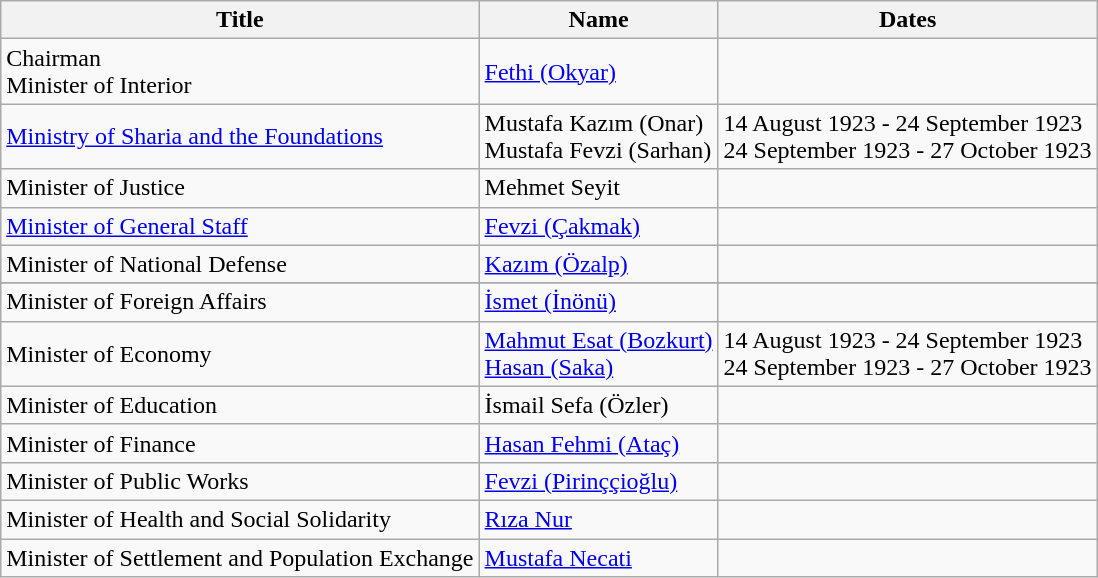<table class="wikitable">
<tr>
<th>Title</th>
<th>Name</th>
<th>Dates</th>
</tr>
<tr>
<td>Chairman<br>Minister of Interior</td>
<td><a href='#'>Fethi (Okyar)</a></td>
<td></td>
</tr>
<tr>
<td><a href='#'>Ministry of Sharia and the Foundations</a></td>
<td>Mustafa Kazım (Onar)<br>Mustafa Fevzi (Sarhan)</td>
<td>14 August 1923 - 24 September 1923<br>24 September 1923 - 27 October 1923</td>
</tr>
<tr>
<td>Minister of Justice</td>
<td>Mehmet Seyit</td>
<td></td>
</tr>
<tr>
<td><a href='#'>Minister of General Staff</a></td>
<td><a href='#'>Fevzi (Çakmak)</a></td>
<td></td>
</tr>
<tr>
<td>Minister of National Defense</td>
<td><a href='#'>Kazım (Özalp)</a></td>
<td></td>
</tr>
<tr>
</tr>
<tr>
<td>Minister of Foreign Affairs</td>
<td><a href='#'>İsmet (İnönü)</a></td>
<td></td>
</tr>
<tr>
<td>Minister of Economy</td>
<td><a href='#'>Mahmut Esat (Bozkurt)</a><br><a href='#'>Hasan (Saka)</a></td>
<td>14 August 1923 - 24 September 1923<br>24 September 1923 - 27 October 1923</td>
</tr>
<tr>
<td>Minister of Education</td>
<td>İsmail Sefa (Özler)</td>
<td></td>
</tr>
<tr>
<td>Minister of Finance</td>
<td><a href='#'>Hasan Fehmi (Ataç)</a></td>
<td></td>
</tr>
<tr>
<td>Minister of Public Works</td>
<td><a href='#'>Fevzi (Pirinççioğlu)</a></td>
<td></td>
</tr>
<tr>
<td>Minister of Health and Social Solidarity</td>
<td><a href='#'>Rıza Nur</a></td>
<td></td>
</tr>
<tr>
<td>Minister of Settlement and Population Exchange</td>
<td><a href='#'>Mustafa Necati</a></td>
<td></td>
</tr>
</table>
